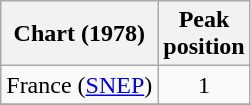<table class="wikitable sortable">
<tr>
<th>Chart (1978)</th>
<th>Peak<br>position</th>
</tr>
<tr>
<td>France (<a href='#'>SNEP</a>)</td>
<td align="center">1</td>
</tr>
<tr>
</tr>
</table>
